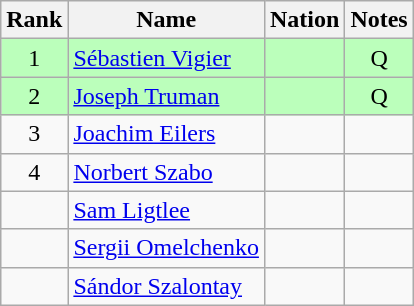<table class="wikitable sortable" style="text-align:center">
<tr>
<th>Rank</th>
<th>Name</th>
<th>Nation</th>
<th>Notes</th>
</tr>
<tr bgcolor=bbffbb>
<td>1</td>
<td align=left><a href='#'>Sébastien Vigier</a></td>
<td align=left></td>
<td>Q</td>
</tr>
<tr bgcolor=bbffbb>
<td>2</td>
<td align=left><a href='#'>Joseph Truman</a></td>
<td align=left></td>
<td>Q</td>
</tr>
<tr>
<td>3</td>
<td align=left><a href='#'>Joachim Eilers</a></td>
<td align=left></td>
<td></td>
</tr>
<tr>
<td>4</td>
<td align=left><a href='#'>Norbert Szabo</a></td>
<td align=left></td>
<td></td>
</tr>
<tr>
<td></td>
<td align=left><a href='#'>Sam Ligtlee</a></td>
<td align=left></td>
<td></td>
</tr>
<tr>
<td></td>
<td align=left><a href='#'>Sergii Omelchenko</a></td>
<td align=left></td>
<td></td>
</tr>
<tr>
<td></td>
<td align=left><a href='#'>Sándor Szalontay</a></td>
<td align=left></td>
<td></td>
</tr>
</table>
